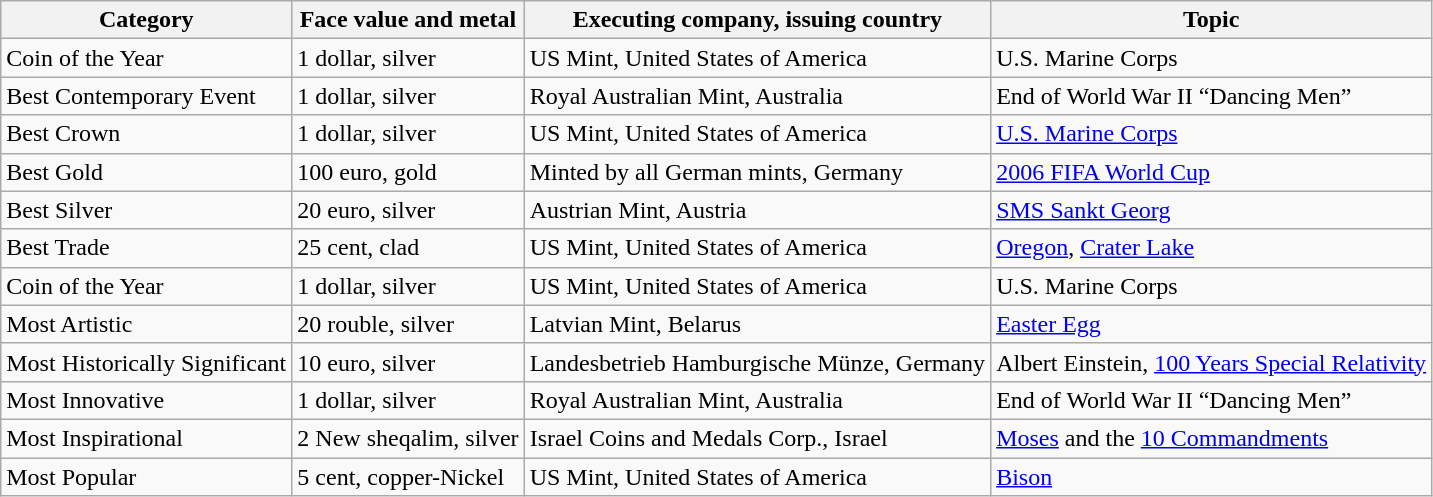<table class="wikitable plainrowheaders">
<tr>
<th>Category</th>
<th>Face value and metal</th>
<th>Executing company, issuing country</th>
<th>Topic</th>
</tr>
<tr>
<td>Coin of the Year</td>
<td>1 dollar, silver</td>
<td>US Mint, United States of America</td>
<td>U.S. Marine Corps</td>
</tr>
<tr>
<td>Best Contemporary Event</td>
<td>1 dollar, silver</td>
<td>Royal Australian Mint, Australia</td>
<td>End of World War II “Dancing Men”</td>
</tr>
<tr>
<td>Best Crown</td>
<td>1 dollar, silver</td>
<td>US Mint, United States of America</td>
<td><a href='#'>U.S. Marine Corps</a></td>
</tr>
<tr>
<td>Best Gold</td>
<td>100 euro, gold</td>
<td>Minted by all German mints, Germany</td>
<td><a href='#'>2006 FIFA World Cup</a></td>
</tr>
<tr>
<td>Best Silver</td>
<td>20 euro, silver</td>
<td>Austrian Mint, Austria</td>
<td><a href='#'>SMS Sankt Georg</a></td>
</tr>
<tr>
<td>Best Trade</td>
<td>25 cent, clad</td>
<td>US Mint, United States of America</td>
<td><a href='#'>Oregon</a>, <a href='#'>Crater Lake</a></td>
</tr>
<tr>
<td>Coin of the Year</td>
<td>1 dollar, silver</td>
<td>US Mint, United States of America</td>
<td>U.S. Marine Corps</td>
</tr>
<tr>
<td>Most Artistic</td>
<td>20 rouble, silver</td>
<td>Latvian Mint, Belarus</td>
<td><a href='#'>Easter Egg</a></td>
</tr>
<tr>
<td>Most Historically Significant</td>
<td>10 euro, silver</td>
<td>Landesbetrieb Hamburgische Münze, Germany</td>
<td>Albert Einstein, <a href='#'>100 Years Special Relativity</a></td>
</tr>
<tr>
<td>Most Innovative</td>
<td>1 dollar, silver</td>
<td>Royal Australian Mint, Australia</td>
<td>End of World War II “Dancing Men”</td>
</tr>
<tr>
<td>Most Inspirational</td>
<td>2 New sheqalim, silver</td>
<td>Israel Coins and Medals Corp., Israel</td>
<td><a href='#'>Moses</a> and the <a href='#'>10 Commandments</a></td>
</tr>
<tr>
<td>Most Popular</td>
<td>5 cent, copper-Nickel</td>
<td>US Mint, United States of America</td>
<td><a href='#'>Bison</a></td>
</tr>
</table>
